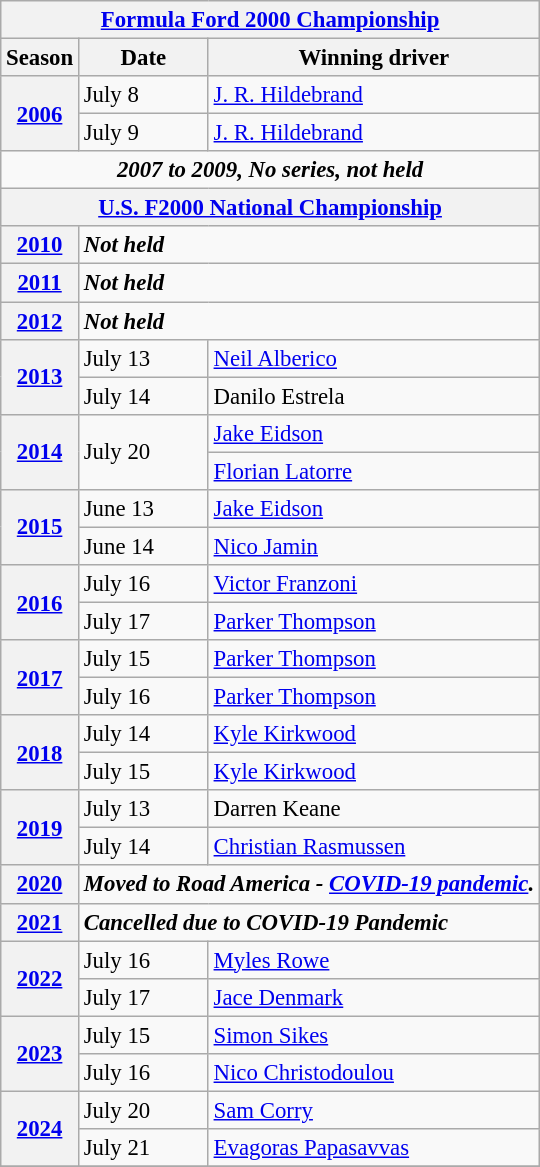<table class="wikitable" style="font-size: 95%;">
<tr>
<th colspan="3"><a href='#'>Formula Ford 2000 Championship</a></th>
</tr>
<tr>
<th>Season</th>
<th>Date</th>
<th>Winning driver</th>
</tr>
<tr>
<th rowspan="2"><a href='#'>2006</a></th>
<td>July 8</td>
<td> <a href='#'>J. R. Hildebrand</a></td>
</tr>
<tr>
<td>July 9</td>
<td> <a href='#'>J. R. Hildebrand</a></td>
</tr>
<tr>
<td align="center" colspan="3"><strong><em>2007 to 2009, No series, not held</em></strong></td>
</tr>
<tr>
<th colspan="3"><a href='#'>U.S. F2000 National Championship</a></th>
</tr>
<tr>
<th><a href='#'>2010</a></th>
<td colspan="2"><strong><em>Not held</em></strong></td>
</tr>
<tr>
<th><a href='#'>2011</a></th>
<td colspan="2"><strong><em>Not held</em></strong></td>
</tr>
<tr>
<th><a href='#'>2012</a></th>
<td colspan="2"><strong><em>Not held</em></strong></td>
</tr>
<tr>
<th rowspan="2"><a href='#'>2013</a></th>
<td>July 13</td>
<td> <a href='#'>Neil Alberico</a></td>
</tr>
<tr>
<td>July 14</td>
<td> Danilo Estrela</td>
</tr>
<tr>
<th rowspan="2"><a href='#'>2014</a></th>
<td rowspan="2">July 20</td>
<td> <a href='#'>Jake Eidson</a></td>
</tr>
<tr>
<td> <a href='#'>Florian Latorre</a></td>
</tr>
<tr>
<th rowspan="2"><a href='#'>2015</a></th>
<td>June 13</td>
<td> <a href='#'>Jake Eidson</a></td>
</tr>
<tr>
<td>June 14</td>
<td> <a href='#'>Nico Jamin</a></td>
</tr>
<tr>
<th rowspan="2"><a href='#'>2016</a></th>
<td>July 16</td>
<td> <a href='#'>Victor Franzoni</a></td>
</tr>
<tr>
<td>July 17</td>
<td> <a href='#'>Parker Thompson</a></td>
</tr>
<tr>
<th rowspan="2"><a href='#'>2017</a></th>
<td>July 15</td>
<td> <a href='#'>Parker Thompson</a></td>
</tr>
<tr>
<td>July 16</td>
<td> <a href='#'>Parker Thompson</a></td>
</tr>
<tr>
<th rowspan="2"><a href='#'>2018</a></th>
<td>July 14</td>
<td> <a href='#'>Kyle Kirkwood</a></td>
</tr>
<tr>
<td>July 15</td>
<td> <a href='#'>Kyle Kirkwood</a></td>
</tr>
<tr>
<th rowspan="2"><a href='#'>2019</a></th>
<td>July 13</td>
<td> Darren Keane</td>
</tr>
<tr>
<td>July 14</td>
<td> <a href='#'>Christian Rasmussen</a></td>
</tr>
<tr>
<th><a href='#'>2020</a></th>
<td colspan="2"><strong><em>Moved to Road America - <a href='#'>COVID-19 pandemic</a>.</em></strong></td>
</tr>
<tr>
<th><a href='#'>2021</a></th>
<td colspan="2"><strong><em>Cancelled due to COVID-19 Pandemic</em></strong></td>
</tr>
<tr>
<th rowspan="2"><a href='#'>2022</a></th>
<td>July 16</td>
<td> <a href='#'>Myles Rowe</a></td>
</tr>
<tr>
<td>July 17</td>
<td> <a href='#'>Jace Denmark</a></td>
</tr>
<tr>
<th rowspan="2"><a href='#'>2023</a></th>
<td>July 15</td>
<td> <a href='#'>Simon Sikes</a></td>
</tr>
<tr>
<td>July 16</td>
<td> <a href='#'>Nico Christodoulou</a></td>
</tr>
<tr>
<th rowspan="2"><a href='#'>2024</a></th>
<td>July 20</td>
<td> <a href='#'>Sam Corry</a></td>
</tr>
<tr>
<td>July 21</td>
<td> <a href='#'>Evagoras Papasavvas</a></td>
</tr>
<tr>
</tr>
</table>
